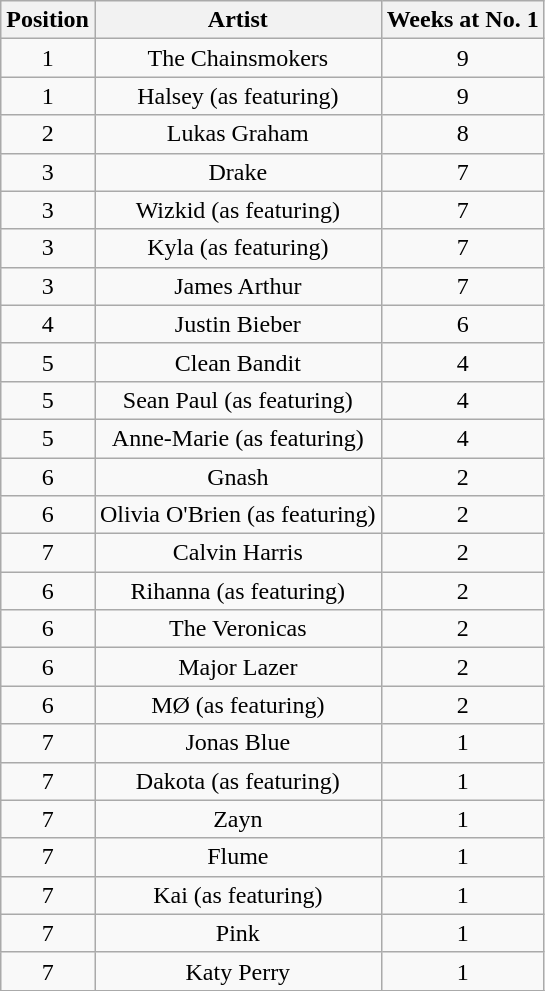<table class="wikitable">
<tr>
<th style="text-align: center;">Position</th>
<th style="text-align: center;">Artist</th>
<th style="text-align: center;">Weeks at No. 1</th>
</tr>
<tr>
<td style="text-align: center;">1</td>
<td style="text-align: center;">The Chainsmokers</td>
<td style="text-align: center;">9</td>
</tr>
<tr>
<td style="text-align: center;">1</td>
<td style="text-align: center;">Halsey (as featuring)</td>
<td style="text-align: center;">9</td>
</tr>
<tr>
<td style="text-align: center;">2</td>
<td style="text-align: center;">Lukas Graham</td>
<td style="text-align: center;">8</td>
</tr>
<tr>
<td style="text-align: center;">3</td>
<td style="text-align: center;">Drake</td>
<td style="text-align: center;">7</td>
</tr>
<tr>
<td style="text-align: center;">3</td>
<td style="text-align: center;">Wizkid (as featuring)</td>
<td style="text-align: center;">7</td>
</tr>
<tr>
<td style="text-align: center;">3</td>
<td style="text-align: center;">Kyla (as featuring)</td>
<td style="text-align: center;">7</td>
</tr>
<tr>
<td style="text-align: center;">3</td>
<td style="text-align: center;">James Arthur</td>
<td style="text-align: center;">7</td>
</tr>
<tr>
<td style="text-align: center;">4</td>
<td style="text-align: center;">Justin Bieber</td>
<td style="text-align: center;">6</td>
</tr>
<tr>
<td style="text-align: center;">5</td>
<td style="text-align: center;">Clean Bandit</td>
<td style="text-align: center;">4</td>
</tr>
<tr>
<td style="text-align: center;">5</td>
<td style="text-align: center;">Sean Paul (as featuring)</td>
<td style="text-align: center;">4</td>
</tr>
<tr>
<td style="text-align: center;">5</td>
<td style="text-align: center;">Anne-Marie (as featuring)</td>
<td style="text-align: center;">4</td>
</tr>
<tr>
<td style="text-align: center;">6</td>
<td style="text-align: center;">Gnash</td>
<td style="text-align: center;">2</td>
</tr>
<tr>
<td style="text-align: center;">6</td>
<td style="text-align: center;">Olivia O'Brien (as featuring)</td>
<td style="text-align: center;">2</td>
</tr>
<tr>
<td style="text-align: center;">7</td>
<td style="text-align: center;">Calvin Harris</td>
<td style="text-align: center;">2</td>
</tr>
<tr>
<td style="text-align: center;">6</td>
<td style="text-align: center;">Rihanna (as featuring)</td>
<td style="text-align: center;">2</td>
</tr>
<tr>
<td style="text-align: center;">6</td>
<td style="text-align: center;">The Veronicas</td>
<td style="text-align: center;">2</td>
</tr>
<tr>
<td style="text-align: center;">6</td>
<td style="text-align: center;">Major Lazer</td>
<td style="text-align: center;">2</td>
</tr>
<tr>
<td style="text-align: center;">6</td>
<td style="text-align: center;">MØ (as featuring)</td>
<td style="text-align: center;">2</td>
</tr>
<tr>
<td style="text-align: center;">7</td>
<td style="text-align: center;">Jonas Blue</td>
<td style="text-align: center;">1</td>
</tr>
<tr>
<td style="text-align: center;">7</td>
<td style="text-align: center;">Dakota (as featuring)</td>
<td style="text-align: center;">1</td>
</tr>
<tr>
<td style="text-align: center;">7</td>
<td style="text-align: center;">Zayn</td>
<td style="text-align: center;">1</td>
</tr>
<tr>
<td style="text-align: center;">7</td>
<td style="text-align: center;">Flume</td>
<td style="text-align: center;">1</td>
</tr>
<tr>
<td style="text-align: center;">7</td>
<td style="text-align: center;">Kai (as featuring)</td>
<td style="text-align: center;">1</td>
</tr>
<tr>
<td style="text-align: center;">7</td>
<td style="text-align: center;">Pink</td>
<td style="text-align: center;">1</td>
</tr>
<tr>
<td style="text-align: center;">7</td>
<td style="text-align: center;">Katy Perry</td>
<td style="text-align: center;">1</td>
</tr>
<tr>
</tr>
</table>
